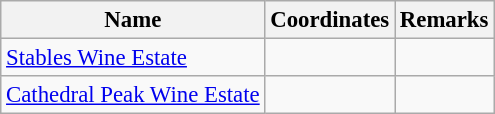<table class="wikitable sortable" style="font-size: 95%;">
<tr>
<th>Name</th>
<th>Coordinates</th>
<th>Remarks</th>
</tr>
<tr>
<td><a href='#'>Stables Wine Estate</a></td>
<td></td>
<td></td>
</tr>
<tr>
<td><a href='#'>Cathedral Peak Wine Estate</a></td>
<td></td>
<td></td>
</tr>
</table>
